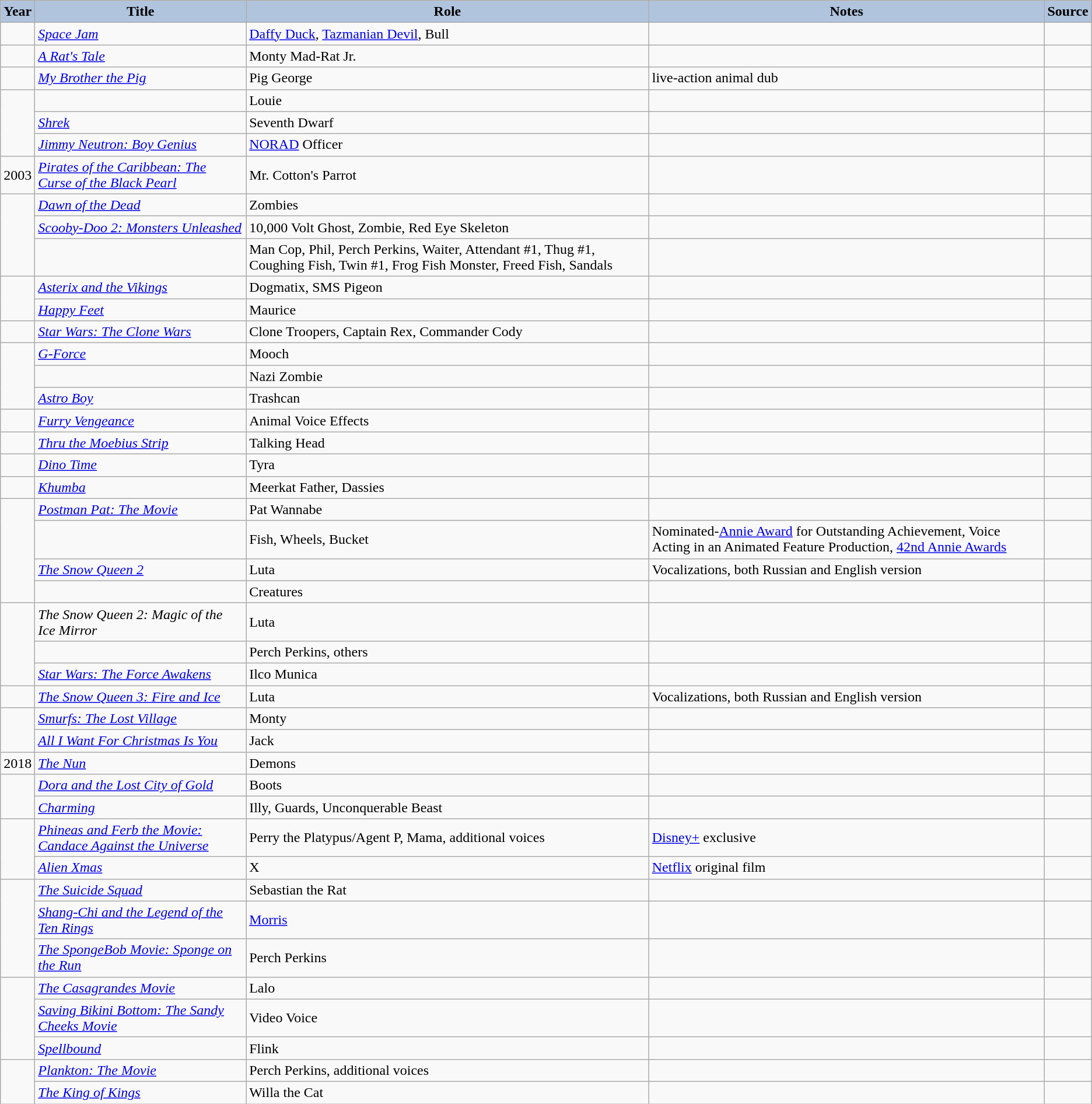<table class="wikitable sortable plainrowheaders" style="width=95%;">
<tr>
<th style="background:#b0c4de;">Year </th>
<th style="background:#b0c4de;">Title</th>
<th style="background:#b0c4de;">Role </th>
<th style="background:#b0c4de;" class="unsortable">Notes </th>
<th style="background:#b0c4de;" class="unsortable">Source</th>
</tr>
<tr>
<td></td>
<td><em><a href='#'>Space Jam</a></em></td>
<td><a href='#'>Daffy Duck</a>, <a href='#'>Tazmanian Devil</a>, Bull</td>
<td></td>
<td></td>
</tr>
<tr>
<td></td>
<td><em><a href='#'>A Rat's Tale</a></em></td>
<td>Monty Mad-Rat Jr.</td>
<td></td>
<td></td>
</tr>
<tr>
<td></td>
<td><em><a href='#'>My Brother the Pig</a></em></td>
<td>Pig George</td>
<td>live-action animal dub</td>
<td></td>
</tr>
<tr>
<td rowspan="3"></td>
<td><em></em></td>
<td>Louie</td>
<td> </td>
<td></td>
</tr>
<tr>
<td><em><a href='#'>Shrek</a></em></td>
<td>Seventh Dwarf</td>
<td></td>
<td></td>
</tr>
<tr>
<td><em><a href='#'>Jimmy Neutron: Boy Genius</a></em></td>
<td><a href='#'>NORAD</a> Officer</td>
<td> </td>
<td></td>
</tr>
<tr>
<td>2003</td>
<td><em><a href='#'>Pirates of the Caribbean: The Curse of the Black Pearl</a></em></td>
<td>Mr. Cotton's Parrot</td>
<td></td>
<td></td>
</tr>
<tr>
<td rowspan="3"></td>
<td><em><a href='#'>Dawn of the Dead</a></em></td>
<td>Zombies</td>
<td></td>
<td></td>
</tr>
<tr>
<td><em><a href='#'>Scooby-Doo 2: Monsters Unleashed</a></em></td>
<td>10,000 Volt Ghost, Zombie, Red Eye Skeleton</td>
<td></td>
<td></td>
</tr>
<tr>
<td><em></em></td>
<td>Man Cop, Phil, Perch Perkins, Waiter, Attendant #1, Thug #1, Coughing Fish, Twin #1, Frog Fish Monster, Freed Fish, Sandals</td>
<td></td>
<td></td>
</tr>
<tr>
<td rowspan="2"></td>
<td><em><a href='#'>Asterix and the Vikings</a></em></td>
<td>Dogmatix, SMS Pigeon</td>
<td> </td>
<td></td>
</tr>
<tr>
<td><em><a href='#'>Happy Feet</a></em></td>
<td>Maurice</td>
<td> </td>
<td></td>
</tr>
<tr>
<td></td>
<td><em><a href='#'>Star Wars: The Clone Wars</a></em></td>
<td>Clone Troopers, Captain Rex, Commander Cody</td>
<td> </td>
<td></td>
</tr>
<tr>
<td rowspan="3"></td>
<td><em><a href='#'>G-Force</a></em></td>
<td>Mooch</td>
<td></td>
<td></td>
</tr>
<tr>
<td><em></em></td>
<td>Nazi Zombie</td>
<td> </td>
<td></td>
</tr>
<tr>
<td><em><a href='#'>Astro Boy</a></em></td>
<td>Trashcan</td>
<td> </td>
<td></td>
</tr>
<tr>
<td></td>
<td><em><a href='#'>Furry Vengeance</a></em></td>
<td>Animal Voice Effects</td>
<td> </td>
<td></td>
</tr>
<tr>
<td></td>
<td><em><a href='#'>Thru the Moebius Strip</a></em></td>
<td>Talking Head</td>
<td> </td>
<td><br></td>
</tr>
<tr>
<td></td>
<td><em><a href='#'>Dino Time</a></em></td>
<td>Tyra</td>
<td> </td>
<td></td>
</tr>
<tr>
<td></td>
<td><em><a href='#'>Khumba</a></em></td>
<td>Meerkat Father, Dassies</td>
<td> </td>
<td></td>
</tr>
<tr>
<td rowspan="4"></td>
<td><em><a href='#'>Postman Pat: The Movie</a></em></td>
<td>Pat Wannabe</td>
<td> </td>
<td></td>
</tr>
<tr>
<td><em></em></td>
<td>Fish, Wheels, Bucket</td>
<td>Nominated-<a href='#'>Annie Award</a> for Outstanding Achievement, Voice Acting in an Animated Feature Production, <a href='#'>42nd Annie Awards</a></td>
<td></td>
</tr>
<tr>
<td><em><a href='#'>The Snow Queen 2</a></em></td>
<td>Luta</td>
<td>Vocalizations, both Russian and English version</td>
<td></td>
</tr>
<tr>
<td><em></em></td>
<td>Creatures</td>
<td> </td>
<td></td>
</tr>
<tr>
<td rowspan="3"></td>
<td><em>The Snow Queen 2: Magic of the Ice Mirror</em></td>
<td>Luta</td>
<td></td>
<td></td>
</tr>
<tr>
<td><em></em></td>
<td>Perch Perkins, others</td>
<td> </td>
<td></td>
</tr>
<tr>
<td><em><a href='#'>Star Wars: The Force Awakens</a></em></td>
<td>Ilco Munica</td>
<td> </td>
<td></td>
</tr>
<tr>
<td></td>
<td><em><a href='#'>The Snow Queen 3: Fire and Ice</a></em></td>
<td>Luta</td>
<td>Vocalizations, both Russian and English version</td>
<td></td>
</tr>
<tr>
<td rowspan="2"></td>
<td><em><a href='#'>Smurfs: The Lost Village</a></em></td>
<td>Monty</td>
<td></td>
<td></td>
</tr>
<tr>
<td><em><a href='#'>All I Want For Christmas Is You</a></em></td>
<td>Jack</td>
<td></td>
<td></td>
</tr>
<tr>
<td>2018</td>
<td><em><a href='#'>The Nun</a></em></td>
<td>Demons</td>
<td></td>
<td></td>
</tr>
<tr>
<td rowspan="2"></td>
<td><em><a href='#'>Dora and the Lost City of Gold</a></em></td>
<td>Boots</td>
<td></td>
<td></td>
</tr>
<tr>
<td><em><a href='#'>Charming</a></em></td>
<td>Illy, Guards, Unconquerable Beast</td>
<td></td>
<td></td>
</tr>
<tr>
<td rowspan="2"></td>
<td><em><a href='#'>Phineas and Ferb the Movie: Candace Against the Universe</a></em></td>
<td>Perry the Platypus/Agent P, Mama, additional voices</td>
<td><a href='#'>Disney+</a> exclusive</td>
<td></td>
</tr>
<tr>
<td><em><a href='#'>Alien Xmas</a></em></td>
<td>X</td>
<td><a href='#'>Netflix</a> original film</td>
<td></td>
</tr>
<tr>
<td rowspan="3"></td>
<td><em><a href='#'>The Suicide Squad</a></em></td>
<td>Sebastian the Rat</td>
<td></td>
<td><br></td>
</tr>
<tr>
<td><em><a href='#'>Shang-Chi and the Legend of the Ten Rings</a></em></td>
<td><a href='#'>Morris</a></td>
<td></td>
<td></td>
</tr>
<tr>
<td><em><a href='#'>The SpongeBob Movie: Sponge on the Run</a></em></td>
<td>Perch Perkins</td>
<td> </td>
<td></td>
</tr>
<tr>
<td rowspan="3"></td>
<td><em><a href='#'>The Casagrandes Movie</a></em></td>
<td>Lalo</td>
<td></td>
<td></td>
</tr>
<tr>
<td><em> <a href='#'>Saving Bikini Bottom: The Sandy Cheeks Movie</a></em></td>
<td>Video Voice</td>
<td></td>
<td></td>
</tr>
<tr>
<td><em><a href='#'>Spellbound</a></em></td>
<td>Flink</td>
<td></td>
<td></td>
</tr>
<tr>
<td rowspan="2"></td>
<td><em><a href='#'>Plankton: The Movie</a></em></td>
<td>Perch Perkins, additional voices</td>
<td></td>
<td></td>
</tr>
<tr>
<td><em><a href='#'>The King of Kings</a></em></td>
<td>Willa the Cat</td>
<td></td>
<td></td>
</tr>
</table>
